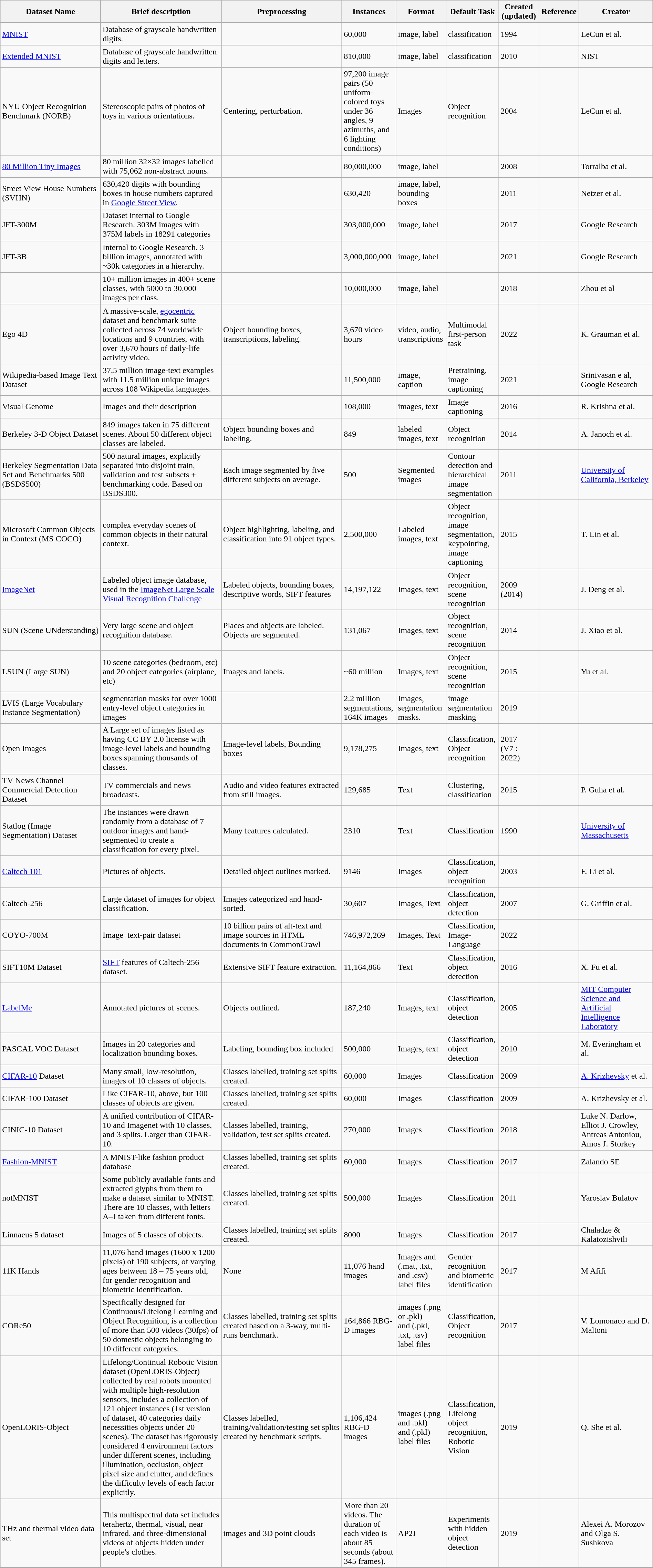<table class="wikitable sortable" style="width: 100%">
<tr>
<th scope="col" style="width: 15%;">Dataset Name</th>
<th scope="col" style="width: 18%;">Brief description</th>
<th scope="col" style="width: 18%;">Preprocessing</th>
<th scope="col" style="width: 6%;">Instances</th>
<th scope="col" style="width: 7%;">Format</th>
<th scope="col" style="width: 7%;">Default Task</th>
<th scope="col" style="width: 6%;">Created (updated)</th>
<th scope="col" style="width: 6%;">Reference</th>
<th scope="col" style="width: 11%;">Creator</th>
</tr>
<tr>
<td><a href='#'>MNIST</a></td>
<td>Database of grayscale handwritten digits.</td>
<td></td>
<td>60,000</td>
<td>image, label</td>
<td>classification</td>
<td>1994</td>
<td></td>
<td>LeCun et al.</td>
</tr>
<tr>
<td><a href='#'>Extended MNIST</a></td>
<td>Database of grayscale handwritten digits and letters.</td>
<td></td>
<td>810,000</td>
<td>image, label</td>
<td>classification</td>
<td>2010</td>
<td></td>
<td>NIST</td>
</tr>
<tr>
<td>NYU Object Recognition Benchmark (NORB)</td>
<td>Stereoscopic pairs of photos of toys in various orientations.</td>
<td>Centering, perturbation.</td>
<td>97,200 image pairs (50 uniform-colored toys under 36 angles, 9 azimuths, and 6 lighting conditions)</td>
<td>Images</td>
<td>Object recognition</td>
<td>2004</td>
<td></td>
<td>LeCun et al.</td>
</tr>
<tr>
<td><a href='#'>80 Million Tiny Images</a></td>
<td>80 million 32×32 images labelled with 75,062 non-abstract nouns.</td>
<td></td>
<td>80,000,000</td>
<td>image, label</td>
<td></td>
<td>2008</td>
<td></td>
<td>Torralba et al.</td>
</tr>
<tr>
<td>Street View House Numbers (SVHN)</td>
<td>630,420 digits with bounding boxes in house numbers captured in <a href='#'>Google Street View</a>.</td>
<td></td>
<td>630,420</td>
<td>image, label, bounding boxes</td>
<td></td>
<td>2011</td>
<td></td>
<td>Netzer et al.</td>
</tr>
<tr>
<td>JFT-300M</td>
<td>Dataset internal to Google Research. 303M images with 375M labels in 18291 categories</td>
<td></td>
<td>303,000,000</td>
<td>image, label</td>
<td></td>
<td>2017</td>
<td></td>
<td>Google Research</td>
</tr>
<tr>
<td>JFT-3B</td>
<td>Internal to Google Research. 3 billion images, annotated with ~30k categories in a hierarchy.</td>
<td></td>
<td>3,000,000,000</td>
<td>image, label</td>
<td></td>
<td>2021</td>
<td></td>
<td>Google Research</td>
</tr>
<tr>
<td></td>
<td>10+ million images in 400+ scene classes, with 5000 to 30,000 images per class.</td>
<td></td>
<td>10,000,000</td>
<td>image, label</td>
<td></td>
<td>2018</td>
<td></td>
<td>Zhou et al</td>
</tr>
<tr>
<td>Ego 4D</td>
<td>A massive-scale, <a href='#'>egocentric</a> dataset and benchmark suite collected across 74 worldwide locations and 9 countries, with over 3,670 hours of daily-life activity video.</td>
<td>Object bounding boxes, transcriptions, labeling.</td>
<td>3,670 video hours</td>
<td>video, audio, transcriptions</td>
<td>Multimodal first-person task</td>
<td>2022</td>
<td></td>
<td>K. Grauman et al.</td>
</tr>
<tr>
<td>Wikipedia-based Image Text Dataset</td>
<td>37.5 million image-text examples with 11.5 million unique images across 108 Wikipedia languages.</td>
<td></td>
<td>11,500,000</td>
<td>image, caption</td>
<td>Pretraining, image captioning</td>
<td>2021</td>
<td></td>
<td>Srinivasan e al, Google Research</td>
</tr>
<tr>
<td>Visual Genome</td>
<td>Images and their description</td>
<td></td>
<td>108,000</td>
<td>images, text</td>
<td>Image captioning</td>
<td>2016</td>
<td></td>
<td>R. Krishna et al.</td>
</tr>
<tr>
<td>Berkeley 3-D Object Dataset</td>
<td>849 images taken in 75 different scenes. About 50 different object classes are labeled.</td>
<td>Object bounding boxes and labeling.</td>
<td>849</td>
<td>labeled images, text</td>
<td>Object recognition</td>
<td>2014</td>
<td></td>
<td>A. Janoch et al.</td>
</tr>
<tr>
<td>Berkeley Segmentation Data Set and Benchmarks 500 (BSDS500)</td>
<td>500 natural images, explicitly separated into disjoint train, validation and test subsets + benchmarking code. Based on BSDS300.</td>
<td>Each image segmented by five different subjects on average.</td>
<td>500</td>
<td>Segmented images</td>
<td>Contour detection and hierarchical image segmentation</td>
<td>2011</td>
<td></td>
<td><a href='#'>University of California, Berkeley</a></td>
</tr>
<tr>
<td>Microsoft Common Objects in Context (MS COCO)</td>
<td>complex everyday scenes of common objects in their natural context.</td>
<td>Object highlighting, labeling, and classification into 91 object types.</td>
<td>2,500,000</td>
<td>Labeled images, text</td>
<td>Object recognition, image segmentation, keypointing, image captioning</td>
<td>2015</td>
<td></td>
<td>T. Lin et al.</td>
</tr>
<tr>
<td><a href='#'>ImageNet</a></td>
<td>Labeled object image database, used in the <a href='#'>ImageNet Large Scale Visual Recognition Challenge</a></td>
<td>Labeled objects, bounding boxes, descriptive words, SIFT features</td>
<td>14,197,122</td>
<td>Images, text</td>
<td>Object recognition, scene recognition</td>
<td>2009 (2014)</td>
<td></td>
<td>J. Deng et al.</td>
</tr>
<tr>
<td>SUN (Scene UNderstanding)</td>
<td>Very large scene and object recognition database.</td>
<td>Places and objects are labeled. Objects are segmented.</td>
<td>131,067</td>
<td>Images, text</td>
<td>Object recognition, scene recognition</td>
<td>2014</td>
<td></td>
<td>J. Xiao et al.</td>
</tr>
<tr>
<td>LSUN (Large SUN)</td>
<td>10 scene categories (bedroom, etc) and 20 object categories (airplane, etc)</td>
<td>Images and labels.</td>
<td>~60 million</td>
<td>Images, text</td>
<td>Object recognition, scene recognition</td>
<td>2015</td>
<td></td>
<td>Yu et al.</td>
</tr>
<tr>
<td>LVIS (Large Vocabulary Instance Segmentation)</td>
<td>segmentation masks for over 1000 entry-level object categories in images</td>
<td></td>
<td>2.2 million segmentations, 164K images</td>
<td>Images, segmentation masks.</td>
<td>image segmentation masking</td>
<td>2019</td>
<td></td>
<td></td>
</tr>
<tr>
<td>Open Images</td>
<td>A Large set of images listed as having CC BY 2.0 license with image-level labels and bounding boxes spanning thousands of classes.</td>
<td>Image-level labels, Bounding boxes</td>
<td>9,178,275</td>
<td>Images, text</td>
<td>Classification, Object recognition</td>
<td>2017<br>(V7 : 2022)</td>
<td></td>
<td></td>
</tr>
<tr>
<td>TV News Channel Commercial Detection Dataset</td>
<td>TV commercials and news broadcasts.</td>
<td>Audio and video features extracted from still images.</td>
<td>129,685</td>
<td>Text</td>
<td>Clustering, classification</td>
<td>2015</td>
<td></td>
<td>P. Guha et al.</td>
</tr>
<tr>
<td>Statlog (Image Segmentation) Dataset</td>
<td>The instances were drawn randomly from a database of 7 outdoor images and hand-segmented to create a classification for every pixel.</td>
<td>Many features calculated.</td>
<td>2310</td>
<td>Text</td>
<td>Classification</td>
<td>1990</td>
<td></td>
<td><a href='#'>University of Massachusetts</a></td>
</tr>
<tr>
<td><a href='#'>Caltech 101</a></td>
<td>Pictures of objects.</td>
<td>Detailed object outlines marked.</td>
<td>9146</td>
<td>Images</td>
<td>Classification, object recognition</td>
<td>2003</td>
<td></td>
<td>F. Li et al.</td>
</tr>
<tr>
<td>Caltech-256</td>
<td>Large dataset of images for object classification.</td>
<td>Images categorized and hand-sorted.</td>
<td>30,607</td>
<td>Images, Text</td>
<td>Classification, object detection</td>
<td>2007</td>
<td></td>
<td>G. Griffin et al.</td>
</tr>
<tr>
<td>COYO-700M</td>
<td>Image–text-pair dataset</td>
<td>10 billion pairs of alt-text and image sources in HTML documents in CommonCrawl</td>
<td>746,972,269</td>
<td>Images, Text</td>
<td>Classification, Image-Language</td>
<td>2022</td>
<td></td>
<td></td>
</tr>
<tr>
<td>SIFT10M Dataset</td>
<td><a href='#'>SIFT</a> features of Caltech-256 dataset.</td>
<td>Extensive SIFT feature extraction.</td>
<td>11,164,866</td>
<td>Text</td>
<td>Classification, object detection</td>
<td>2016</td>
<td></td>
<td>X. Fu et al.</td>
</tr>
<tr>
<td><a href='#'>LabelMe</a></td>
<td>Annotated pictures of scenes.</td>
<td>Objects outlined.</td>
<td>187,240</td>
<td>Images, text</td>
<td>Classification, object detection</td>
<td>2005</td>
<td></td>
<td><a href='#'>MIT Computer Science and Artificial Intelligence Laboratory</a></td>
</tr>
<tr>
<td>PASCAL VOC Dataset</td>
<td>Images in 20 categories and localization bounding boxes.</td>
<td>Labeling, bounding box included</td>
<td>500,000</td>
<td>Images, text</td>
<td>Classification, object detection</td>
<td>2010</td>
<td></td>
<td>M. Everingham et al.</td>
</tr>
<tr>
<td><a href='#'>CIFAR-10</a> Dataset</td>
<td>Many small, low-resolution, images of 10 classes of objects.</td>
<td>Classes labelled, training set splits created.</td>
<td>60,000</td>
<td>Images</td>
<td>Classification</td>
<td>2009</td>
<td></td>
<td><a href='#'>A. Krizhevsky</a> et al.</td>
</tr>
<tr>
<td>CIFAR-100 Dataset</td>
<td>Like CIFAR-10, above, but 100 classes of objects are given.</td>
<td>Classes labelled, training set splits created.</td>
<td>60,000</td>
<td>Images</td>
<td>Classification</td>
<td>2009</td>
<td></td>
<td>A. Krizhevsky et al.</td>
</tr>
<tr>
<td>CINIC-10 Dataset</td>
<td>A unified contribution of CIFAR-10 and Imagenet with 10 classes, and 3 splits. Larger than CIFAR-10.</td>
<td>Classes labelled, training, validation, test set splits created.</td>
<td>270,000</td>
<td>Images</td>
<td>Classification</td>
<td>2018</td>
<td></td>
<td>Luke N. Darlow, Elliot J. Crowley, Antreas Antoniou, Amos J. Storkey</td>
</tr>
<tr>
<td><a href='#'>Fashion-MNIST</a></td>
<td>A MNIST-like fashion product database</td>
<td>Classes labelled, training set splits created.</td>
<td>60,000</td>
<td>Images</td>
<td>Classification</td>
<td>2017</td>
<td></td>
<td>Zalando SE</td>
</tr>
<tr>
<td>notMNIST</td>
<td>Some publicly available fonts and extracted glyphs from them to make a dataset similar to MNIST. There are 10 classes, with letters A–J taken from different fonts.</td>
<td>Classes labelled, training set splits created.</td>
<td>500,000</td>
<td>Images</td>
<td>Classification</td>
<td>2011</td>
<td></td>
<td>Yaroslav Bulatov</td>
</tr>
<tr>
<td>Linnaeus 5 dataset</td>
<td>Images of 5 classes of objects.</td>
<td>Classes labelled, training set splits created.</td>
<td>8000</td>
<td>Images</td>
<td>Classification</td>
<td>2017</td>
<td></td>
<td>Chaladze & Kalatozishvili</td>
</tr>
<tr>
<td>11K Hands</td>
<td>11,076 hand images (1600 x 1200 pixels) of 190 subjects, of varying ages between 18 – 75 years old, for gender recognition and biometric identification.</td>
<td>None</td>
<td>11,076 hand images</td>
<td>Images and (.mat, .txt, and .csv) label files</td>
<td>Gender recognition and biometric identification</td>
<td>2017</td>
<td></td>
<td>M Afifi</td>
</tr>
<tr>
<td>CORe50</td>
<td>Specifically designed for Continuous/Lifelong Learning and Object Recognition, is a collection of more than 500 videos (30fps) of 50 domestic objects belonging to 10 different categories.</td>
<td>Classes labelled, training set splits created based on a 3-way, multi-runs benchmark.</td>
<td>164,866 RBG-D images</td>
<td>images (.png or .pkl)<br>and (.pkl, .txt, .tsv) label files</td>
<td>Classification, Object recognition</td>
<td>2017</td>
<td></td>
<td>V. Lomonaco and D. Maltoni</td>
</tr>
<tr>
<td>OpenLORIS-Object</td>
<td>Lifelong/Continual Robotic Vision dataset (OpenLORIS-Object) collected by real robots mounted with multiple high-resolution sensors, includes a collection of 121 object instances (1st version of dataset, 40 categories daily necessities objects under 20 scenes). The dataset has rigorously considered 4 environment factors under different scenes, including illumination, occlusion, object pixel size and clutter, and defines the difficulty levels of each factor explicitly.</td>
<td>Classes labelled, training/validation/testing set splits created by benchmark scripts.</td>
<td>1,106,424 RBG-D images</td>
<td>images (.png and .pkl)<br>and (.pkl) label files</td>
<td>Classification, Lifelong object recognition, Robotic Vision</td>
<td>2019</td>
<td></td>
<td>Q. She et al.</td>
</tr>
<tr>
<td>THz and thermal video data set</td>
<td>This multispectral data set includes terahertz, thermal, visual, near infrared, and three-dimensional videos of objects hidden under people's clothes.</td>
<td>images and 3D point clouds</td>
<td>More than 20 videos. The duration of each video is about 85 seconds (about 345 frames).</td>
<td>AP2J</td>
<td>Experiments with hidden object detection</td>
<td>2019</td>
<td></td>
<td>Alexei A. Morozov and Olga S. Sushkova</td>
</tr>
</table>
